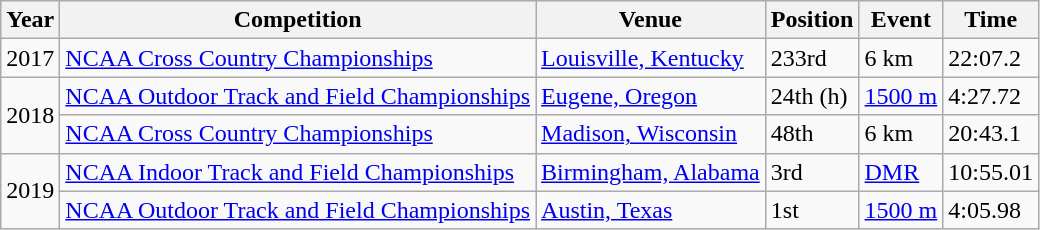<table class="wikitable">
<tr>
<th>Year</th>
<th>Competition</th>
<th>Venue</th>
<th>Position</th>
<th>Event</th>
<th>Time</th>
</tr>
<tr>
<td>2017</td>
<td><a href='#'>NCAA Cross Country Championships</a></td>
<td><a href='#'>Louisville, Kentucky</a></td>
<td>233rd</td>
<td>6 km</td>
<td>22:07.2</td>
</tr>
<tr>
<td rowspan="2">2018</td>
<td><a href='#'>NCAA Outdoor Track and Field Championships</a></td>
<td><a href='#'>Eugene, Oregon</a></td>
<td>24th (h)</td>
<td><a href='#'>1500 m</a></td>
<td>4:27.72</td>
</tr>
<tr>
<td><a href='#'>NCAA Cross Country Championships</a></td>
<td><a href='#'>Madison, Wisconsin</a></td>
<td>48th</td>
<td>6 km</td>
<td>20:43.1</td>
</tr>
<tr>
<td rowspan="2">2019</td>
<td><a href='#'>NCAA Indoor Track and Field Championships</a></td>
<td><a href='#'>Birmingham, Alabama</a></td>
<td>3rd</td>
<td><a href='#'>DMR</a></td>
<td>10:55.01</td>
</tr>
<tr>
<td><a href='#'>NCAA Outdoor Track and Field Championships</a></td>
<td><a href='#'>Austin, Texas</a></td>
<td>1st</td>
<td><a href='#'>1500 m</a></td>
<td>4:05.98</td>
</tr>
</table>
